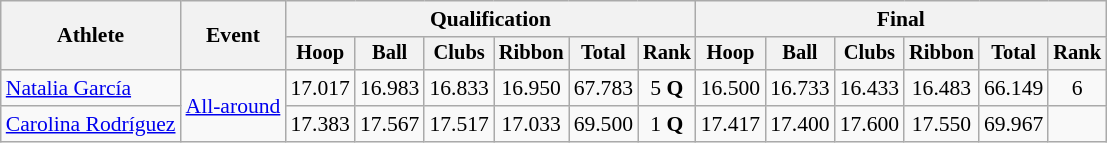<table class=wikitable style="font-size:90%">
<tr>
<th rowspan="2">Athlete</th>
<th rowspan="2">Event</th>
<th colspan=6>Qualification</th>
<th colspan=6>Final</th>
</tr>
<tr style="font-size:95%">
<th>Hoop</th>
<th>Ball</th>
<th>Clubs</th>
<th>Ribbon</th>
<th>Total</th>
<th>Rank</th>
<th>Hoop</th>
<th>Ball</th>
<th>Clubs</th>
<th>Ribbon</th>
<th>Total</th>
<th>Rank</th>
</tr>
<tr align=center>
<td align=left><a href='#'>Natalia García</a></td>
<td align=left rowspan=2><a href='#'>All-around</a></td>
<td>17.017</td>
<td>16.983</td>
<td>16.833</td>
<td>16.950</td>
<td>67.783</td>
<td>5 <strong>Q</strong></td>
<td>16.500</td>
<td>16.733</td>
<td>16.433</td>
<td>16.483</td>
<td>66.149</td>
<td>6</td>
</tr>
<tr align=center>
<td align=left><a href='#'>Carolina Rodríguez</a></td>
<td>17.383</td>
<td>17.567</td>
<td>17.517</td>
<td>17.033</td>
<td>69.500</td>
<td>1 <strong>Q</strong></td>
<td>17.417</td>
<td>17.400</td>
<td>17.600</td>
<td>17.550</td>
<td>69.967</td>
<td></td>
</tr>
</table>
